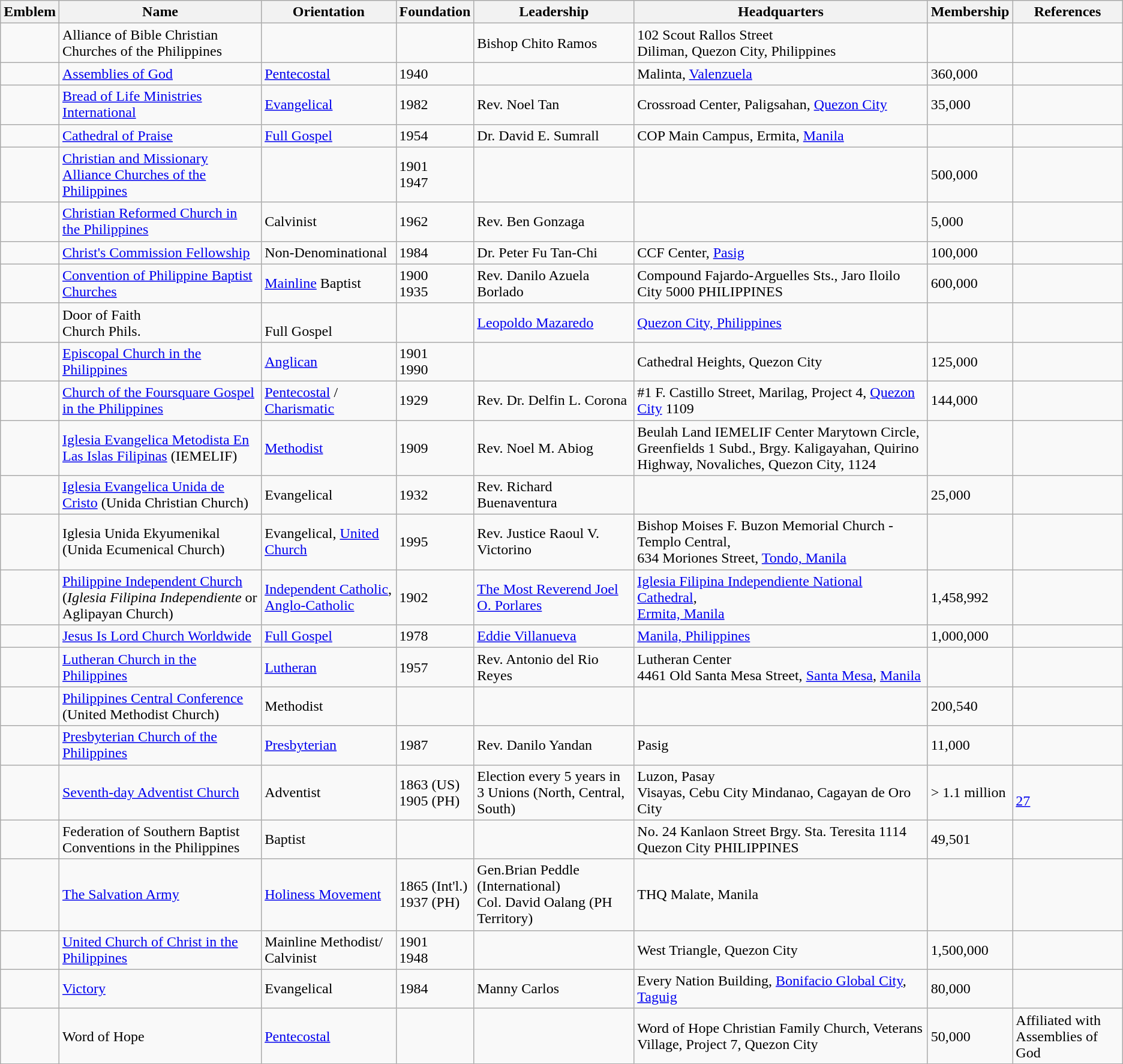<table class="wikitable sortable">
<tr>
<th>Emblem</th>
<th>Name</th>
<th>Orientation</th>
<th>Foundation</th>
<th>Leadership</th>
<th>Headquarters</th>
<th>Membership</th>
<th>References</th>
</tr>
<tr>
<td></td>
<td>Alliance of Bible Christian Churches of the Philippines</td>
<td></td>
<td></td>
<td>Bishop Chito Ramos</td>
<td>102 Scout Rallos Street<br>Diliman, Quezon City, Philippines</td>
<td></td>
<td></td>
</tr>
<tr>
<td></td>
<td><a href='#'>Assemblies of God</a></td>
<td><a href='#'>Pentecostal</a></td>
<td>1940</td>
<td></td>
<td>Malinta, <a href='#'>Valenzuela</a></td>
<td>360,000</td>
<td></td>
</tr>
<tr>
<td></td>
<td><a href='#'>Bread of Life Ministries International</a></td>
<td><a href='#'>Evangelical</a></td>
<td>1982</td>
<td>Rev. Noel Tan</td>
<td>Crossroad Center, Paligsahan, <a href='#'>Quezon City</a></td>
<td>35,000</td>
<td></td>
</tr>
<tr>
<td></td>
<td><a href='#'>Cathedral of Praise</a></td>
<td><a href='#'>Full Gospel</a></td>
<td>1954</td>
<td>Dr. David E. Sumrall</td>
<td>COP Main Campus, Ermita, <a href='#'>Manila</a></td>
<td></td>
<td></td>
</tr>
<tr>
<td></td>
<td><a href='#'>Christian and Missionary Alliance Churches of the Philippines</a></td>
<td></td>
<td>1901  <br> 1947 </td>
<td></td>
<td></td>
<td>500,000</td>
<td></td>
</tr>
<tr>
<td></td>
<td><a href='#'>Christian Reformed Church in the Philippines</a></td>
<td>Calvinist</td>
<td>1962</td>
<td>Rev. Ben Gonzaga</td>
<td></td>
<td>5,000</td>
<td></td>
</tr>
<tr>
<td></td>
<td><a href='#'>Christ's Commission Fellowship</a></td>
<td>Non-Denominational</td>
<td>1984</td>
<td>Dr. Peter Fu Tan-Chi</td>
<td>CCF Center, <a href='#'>Pasig</a></td>
<td>100,000</td>
<td></td>
</tr>
<tr>
<td></td>
<td><a href='#'>Convention of Philippine Baptist Churches</a></td>
<td><a href='#'>Mainline</a> Baptist</td>
<td>1900  <br> 1935 </td>
<td>Rev. Danilo Azuela Borlado</td>
<td>Compound Fajardo-Arguelles Sts., Jaro Iloilo City 5000 PHILIPPINES</td>
<td>600,000</td>
<td></td>
</tr>
<tr>
<td></td>
<td>Door of Faith<br>Church Phils.</td>
<td><br>Full Gospel</td>
<td></td>
<td><a href='#'>Leopoldo Mazaredo</a></td>
<td><a href='#'>Quezon City, Philippines</a></td>
<td></td>
<td></td>
</tr>
<tr>
<td></td>
<td><a href='#'>Episcopal Church in the Philippines</a></td>
<td><a href='#'>Anglican</a></td>
<td>1901  <br> 1990 </td>
<td></td>
<td>Cathedral Heights, Quezon City</td>
<td>125,000</td>
<td></td>
</tr>
<tr>
<td></td>
<td><a href='#'>Church of the Foursquare Gospel in the Philippines</a></td>
<td><a href='#'>Pentecostal</a> / <a href='#'>Charismatic</a></td>
<td>1929</td>
<td>Rev. Dr. Delfin L. Corona</td>
<td>#1 F. Castillo Street, Marilag, Project 4, <a href='#'>Quezon City</a> 1109</td>
<td>144,000</td>
<td></td>
</tr>
<tr>
<td></td>
<td><a href='#'>Iglesia Evangelica Metodista En Las Islas Filipinas</a> (IEMELIF)</td>
<td><a href='#'>Methodist</a></td>
<td>1909</td>
<td>Rev. Noel M. Abiog</td>
<td>Beulah Land IEMELIF Center Marytown Circle, Greenfields 1 Subd., Brgy. Kaligayahan, Quirino Highway, Novaliches, Quezon City, 1124</td>
<td></td>
<td></td>
</tr>
<tr>
<td></td>
<td><a href='#'>Iglesia Evangelica Unida de Cristo</a> (Unida Christian Church)</td>
<td>Evangelical</td>
<td>1932</td>
<td>Rev. Richard Buenaventura</td>
<td></td>
<td>25,000</td>
<td></td>
</tr>
<tr>
<td></td>
<td>Iglesia Unida Ekyumenikal (Unida Ecumenical Church)</td>
<td>Evangelical, <a href='#'>United Church</a></td>
<td>1995</td>
<td>Rev. Justice Raoul V. Victorino</td>
<td>Bishop Moises F. Buzon Memorial Church - Templo Central, <br> 634 Moriones Street, <a href='#'>Tondo, Manila</a></td>
<td></td>
<td></td>
</tr>
<tr>
<td></td>
<td><a href='#'>Philippine Independent Church</a> (<em>Iglesia Filipina Independiente</em> or Aglipayan Church)</td>
<td><a href='#'>Independent Catholic</a>, <a href='#'>Anglo-Catholic</a></td>
<td>1902</td>
<td><a href='#'>The Most Reverend Joel O. Porlares</a></td>
<td><a href='#'>Iglesia Filipina Independiente National Cathedral</a>, <br> <a href='#'>Ermita, Manila</a></td>
<td>1,458,992 <br> </td>
<td></td>
</tr>
<tr>
<td></td>
<td><a href='#'>Jesus Is Lord Church Worldwide</a></td>
<td><a href='#'>Full Gospel</a></td>
<td>1978</td>
<td><a href='#'>Eddie Villanueva</a></td>
<td><a href='#'>Manila, Philippines</a></td>
<td>1,000,000</td>
<td></td>
</tr>
<tr>
<td></td>
<td><a href='#'>Lutheran Church in the Philippines</a></td>
<td><a href='#'>Lutheran</a></td>
<td>1957</td>
<td>Rev. Antonio del Rio Reyes</td>
<td>Lutheran Center<br>4461 Old Santa Mesa Street,
<a href='#'>Santa Mesa</a>, <a href='#'>Manila</a></td>
<td></td>
<td></td>
</tr>
<tr>
<td></td>
<td><a href='#'>Philippines Central Conference</a> (United Methodist Church)</td>
<td>Methodist</td>
<td></td>
<td></td>
<td></td>
<td>200,540</td>
<td></td>
</tr>
<tr>
<td></td>
<td><a href='#'>Presbyterian Church of the Philippines</a></td>
<td><a href='#'>Presbyterian</a></td>
<td>1987</td>
<td>Rev. Danilo Yandan</td>
<td>Pasig</td>
<td>11,000</td>
<td></td>
</tr>
<tr>
<td></td>
<td><a href='#'>Seventh-day Adventist Church</a></td>
<td>Adventist</td>
<td>1863 (US) <br> 1905 (PH)</td>
<td>Election every 5 years in 3 Unions (North, Central, South)</td>
<td>Luzon, Pasay<br>Visayas, Cebu City
Mindanao, Cagayan de Oro City</td>
<td>> 1.1 million</td>
<td><br><a href='#'>27</a><br></td>
</tr>
<tr>
<td></td>
<td>Federation of Southern Baptist Conventions in the Philippines</td>
<td>Baptist</td>
<td></td>
<td></td>
<td>No. 24 Kanlaon Street Brgy. Sta. Teresita 1114 Quezon City PHILIPPINES</td>
<td>49,501</td>
<td></td>
</tr>
<tr>
<td></td>
<td><a href='#'>The Salvation Army</a></td>
<td><a href='#'>Holiness Movement</a></td>
<td>1865 (Int'l.) <br> 1937 (PH)</td>
<td>Gen.Brian Peddle (International) <br> Col. David Oalang (PH Territory)</td>
<td>THQ Malate, Manila</td>
<td></td>
<td></td>
</tr>
<tr>
<td></td>
<td><a href='#'>United Church of Christ in the Philippines</a></td>
<td>Mainline Methodist/<br>Calvinist</td>
<td>1901  <br> 1948 </td>
<td></td>
<td>West Triangle, Quezon City</td>
<td>1,500,000</td>
<td></td>
</tr>
<tr>
<td></td>
<td><a href='#'>Victory</a></td>
<td>Evangelical</td>
<td>1984</td>
<td>Manny Carlos</td>
<td>Every Nation Building, <a href='#'>Bonifacio Global City</a>, <a href='#'>Taguig</a></td>
<td>80,000</td>
<td></td>
</tr>
<tr>
<td></td>
<td>Word of Hope</td>
<td><a href='#'>Pentecostal</a></td>
<td></td>
<td></td>
<td>Word of Hope Christian Family Church, Veterans Village, Project 7, Quezon City</td>
<td>50,000</td>
<td>Affiliated with Assemblies of God</td>
</tr>
</table>
